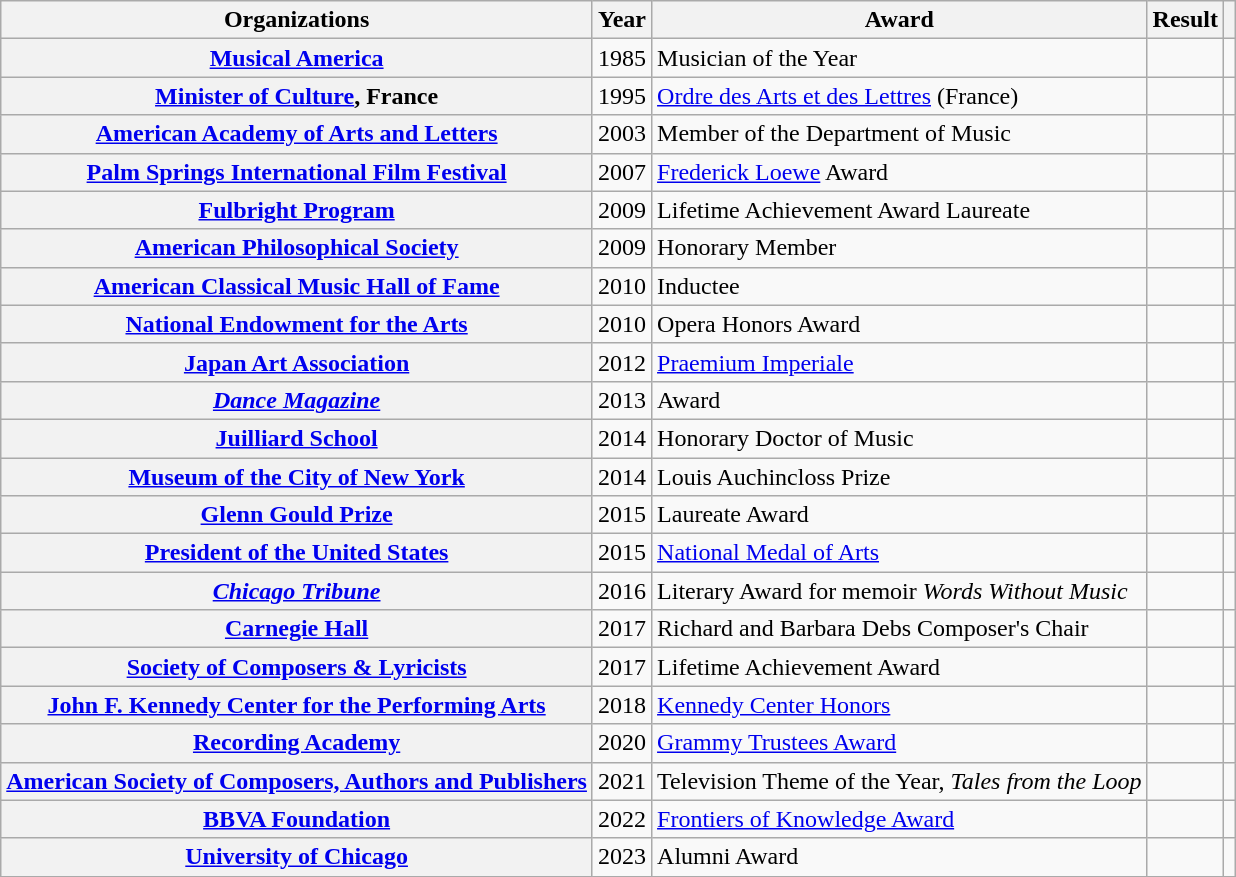<table class= "wikitable plainrowheaders sortable">
<tr>
<th>Organizations</th>
<th scope="col">Year</th>
<th scope="col">Award</th>
<th scope="col">Result</th>
<th scope="col" class="unsortable"></th>
</tr>
<tr>
<th scope="row" rowspan="1"><a href='#'>Musical America</a></th>
<td style="text-align:center;">1985</td>
<td>Musician of the Year</td>
<td></td>
<td></td>
</tr>
<tr>
<th scope="row" rowspan="1"><a href='#'>Minister of Culture</a>, France</th>
<td style="text-align:center;">1995</td>
<td><a href='#'>Ordre des Arts et des Lettres</a> (France)</td>
<td></td>
<td></td>
</tr>
<tr>
<th scope="row" rowspan="1"><a href='#'>American Academy of Arts and Letters</a></th>
<td style="text-align:center;">2003</td>
<td>Member of the Department of Music</td>
<td></td>
<td></td>
</tr>
<tr>
<th scope="row" rowspan="1"><a href='#'>Palm Springs International Film Festival</a></th>
<td style="text-align:center;">2007</td>
<td><a href='#'>Frederick Loewe</a> Award</td>
<td></td>
<td></td>
</tr>
<tr>
<th scope="row" rowspan="1"><a href='#'>Fulbright Program</a></th>
<td style="text-align:center;">2009</td>
<td>Lifetime Achievement Award Laureate</td>
<td></td>
<td></td>
</tr>
<tr>
<th scope="row" rowspan="1"><a href='#'>American Philosophical Society</a></th>
<td style="text-align:center;">2009</td>
<td>Honorary Member</td>
<td></td>
<td></td>
</tr>
<tr>
<th scope="row" rowspan="1"><a href='#'>American Classical Music Hall of Fame</a></th>
<td style="text-align:center;">2010</td>
<td>Inductee</td>
<td></td>
<td></td>
</tr>
<tr>
<th scope="row" rowspan="1"><a href='#'>National Endowment for the Arts</a></th>
<td style="text-align:center;">2010</td>
<td>Opera Honors Award</td>
<td></td>
<td></td>
</tr>
<tr>
<th scope="row" rowspan="1"><a href='#'>Japan Art Association</a></th>
<td style="text-align:center;">2012</td>
<td><a href='#'>Praemium Imperiale</a></td>
<td></td>
<td></td>
</tr>
<tr>
<th scope="row" rowspan="1"><em><a href='#'>Dance Magazine</a></em></th>
<td style="text-align:center;">2013</td>
<td>Award</td>
<td></td>
<td></td>
</tr>
<tr>
<th scope="row" rowspan="1"><a href='#'>Juilliard School</a></th>
<td style="text-align:center;">2014</td>
<td>Honorary Doctor of Music</td>
<td></td>
<td></td>
</tr>
<tr>
<th scope="row" rowspan="1"><a href='#'>Museum of the City of New York</a></th>
<td style="text-align:center;">2014</td>
<td>Louis Auchincloss Prize</td>
<td></td>
<td></td>
</tr>
<tr>
<th scope="row" rowspan="1"><a href='#'>Glenn Gould Prize</a></th>
<td style="text-align:center;">2015</td>
<td>Laureate Award</td>
<td></td>
<td></td>
</tr>
<tr>
<th scope="row" rowspan="1"><a href='#'>President of the United States</a></th>
<td style="text-align:center;">2015</td>
<td><a href='#'>National Medal of Arts</a></td>
<td></td>
<td></td>
</tr>
<tr>
<th scope="row" rowspan="1"><em><a href='#'>Chicago Tribune</a></em></th>
<td style="text-align:center;">2016</td>
<td>Literary Award for memoir <em>Words Without Music</em></td>
<td></td>
<td></td>
</tr>
<tr>
<th scope="row" rowspan="1"><a href='#'>Carnegie Hall</a></th>
<td style="text-align:center;">2017</td>
<td>Richard and Barbara Debs Composer's Chair</td>
<td></td>
<td></td>
</tr>
<tr>
<th scope="row" rowspan="1"><a href='#'>Society of Composers & Lyricists</a></th>
<td style="text-align:center;">2017</td>
<td>Lifetime Achievement Award</td>
<td></td>
<td></td>
</tr>
<tr>
<th scope="row" rowspan="1"><a href='#'>John F. Kennedy Center for the Performing Arts</a></th>
<td style="text-align:center;">2018</td>
<td><a href='#'>Kennedy Center Honors</a></td>
<td></td>
<td></td>
</tr>
<tr>
<th scope="row" rowspan="1"><a href='#'>Recording Academy</a></th>
<td style="text-align:center;">2020</td>
<td><a href='#'>Grammy Trustees Award</a></td>
<td></td>
<td></td>
</tr>
<tr>
<th scope="row" rowspan="1"><a href='#'>American Society of Composers, Authors and Publishers</a></th>
<td style="text-align:center;">2021</td>
<td>Television Theme of the Year, <em>Tales from the Loop</em></td>
<td></td>
<td></td>
</tr>
<tr>
<th scope="row" rowspan="1"><a href='#'>BBVA Foundation</a></th>
<td style="text-align:center;">2022</td>
<td><a href='#'>Frontiers of Knowledge Award</a></td>
<td></td>
<td></td>
</tr>
<tr>
<th scope="row" rowspan="1"><a href='#'>University of Chicago</a></th>
<td style="text-align:center;">2023</td>
<td>Alumni Award</td>
<td></td>
<td></td>
</tr>
<tr>
</tr>
</table>
